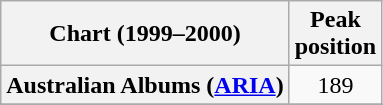<table class="wikitable sortable plainrowheaders" style="text-align:center">
<tr>
<th scope="col">Chart (1999–2000)</th>
<th scope="col">Peak<br>position</th>
</tr>
<tr>
<th scope="row">Australian Albums (<a href='#'>ARIA</a>) </th>
<td align="center">189</td>
</tr>
<tr>
</tr>
<tr>
</tr>
<tr>
</tr>
</table>
